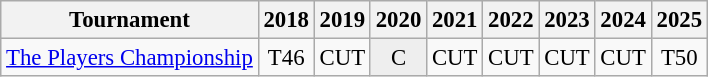<table class="wikitable" style="font-size:95%;text-align:center;">
<tr>
<th>Tournament</th>
<th>2018</th>
<th>2019</th>
<th>2020</th>
<th>2021</th>
<th>2022</th>
<th>2023</th>
<th>2024</th>
<th>2025</th>
</tr>
<tr>
<td align=left><a href='#'>The Players Championship</a></td>
<td>T46</td>
<td>CUT</td>
<td style="background:#eeeeee;">C</td>
<td>CUT</td>
<td>CUT</td>
<td>CUT</td>
<td>CUT</td>
<td>T50</td>
</tr>
</table>
